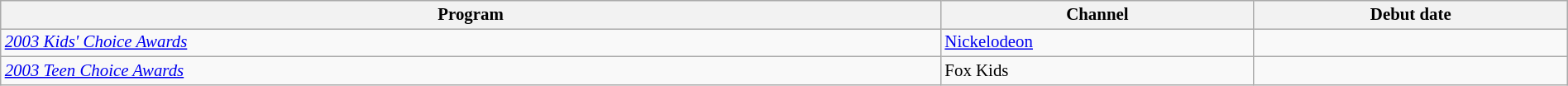<table class="wikitable sortable" width="100%" style="font-size:87%;">
<tr bgcolor="#efefef">
<th width=60%>Program</th>
<th width=20%>Channel</th>
<th width=20%>Debut date</th>
</tr>
<tr>
<td> <em><a href='#'>2003 Kids' Choice Awards</a></em></td>
<td><a href='#'>Nickelodeon</a></td>
<td></td>
</tr>
<tr>
<td> <em><a href='#'>2003 Teen Choice Awards</a></em></td>
<td>Fox Kids</td>
<td></td>
</tr>
</table>
